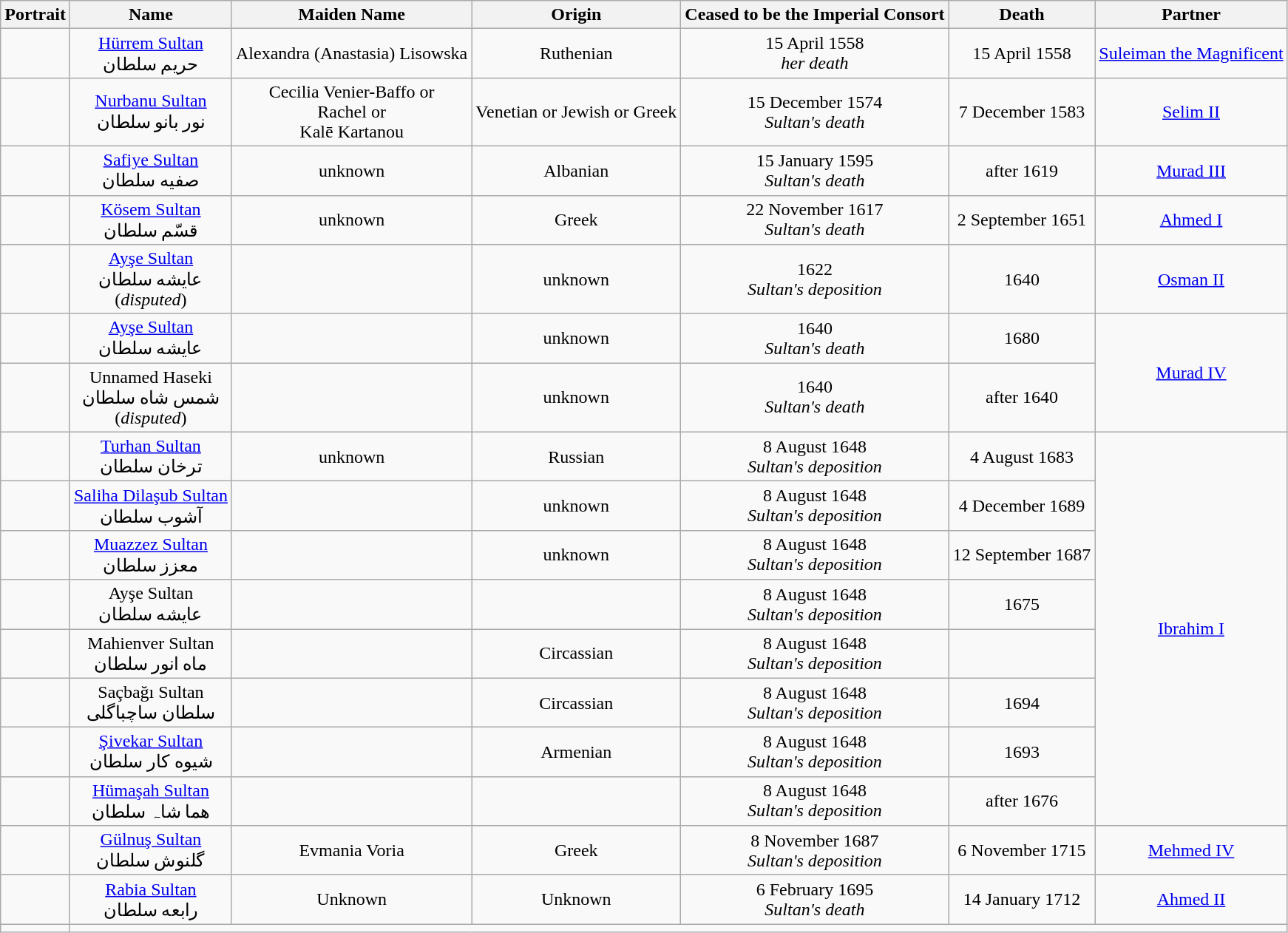<table class="wikitable">
<tr>
<th>Portrait</th>
<th>Name</th>
<th>Maiden Name</th>
<th>Origin</th>
<th>Ceased to be the Imperial Consort</th>
<th>Death</th>
<th>Partner</th>
</tr>
<tr>
<td></td>
<td align=center><a href='#'>Hürrem Sultan</a><br>حریم سلطان</td>
<td align=center>Alexandra (Anastasia) Lisowska</td>
<td align="center">Ruthenian</td>
<td align="center">15 April 1558<br><em>her death</em></td>
<td align=center>15 April 1558</td>
<td align=center><a href='#'>Suleiman the Magnificent</a></td>
</tr>
<tr>
<td></td>
<td align=center><a href='#'>Nurbanu Sultan</a><br>نور بانو سلطان</td>
<td align=center>Cecilia Venier-Baffo or<br>Rachel or<br>Kalē Kartanou</td>
<td align=center>Venetian or Jewish or Greek</td>
<td align="center">15 December 1574<br><em>Sultan's death</em></td>
<td align=center>7 December 1583</td>
<td align=center><a href='#'>Selim II</a></td>
</tr>
<tr>
<td></td>
<td align=center><a href='#'>Safiye Sultan</a><br>صفیه سلطان</td>
<td align=center>unknown</td>
<td align="center">Albanian</td>
<td align="center">15 January 1595<br><em>Sultan's death</em></td>
<td align=center>after 1619</td>
<td align="center"><a href='#'>Murad III</a></td>
</tr>
<tr>
<td></td>
<td align=center><a href='#'>Kösem Sultan</a><br>قسّم سلطان</td>
<td align=center>unknown </td>
<td align=center>Greek</td>
<td align="center">22 November 1617<br><em>Sultan's death</em></td>
<td align=center>2 September 1651</td>
<td align=center><a href='#'>Ahmed I</a></td>
</tr>
<tr>
<td></td>
<td align=center><a href='#'>Ayşe Sultan</a><br>عایشه سلطان<br>(<em>disputed</em>)</td>
<td align="center"></td>
<td align=center>unknown</td>
<td align="center">1622<br><em>Sultan's deposition</em></td>
<td align=center>1640</td>
<td align="center"><a href='#'>Osman II</a></td>
</tr>
<tr>
<td></td>
<td align=center><a href='#'>Ayşe Sultan</a><br>عایشه سلطان</td>
<td align="center"></td>
<td align=center>unknown</td>
<td align="center">1640<br><em>Sultan's death</em></td>
<td align="center">1680</td>
<td rowspan="2" align=center><a href='#'>Murad IV</a></td>
</tr>
<tr>
<td></td>
<td align=center>Unnamed Haseki <br>شمس شاه سلطان<br>(<em>disputed</em>)</td>
<td align="center"></td>
<td align=center>unknown</td>
<td align="center">1640<br><em>Sultan's death</em></td>
<td align="center">after 1640</td>
</tr>
<tr>
<td></td>
<td align=center><a href='#'>Turhan Sultan</a><br>ترخان سلطان</td>
<td align=center>unknown</td>
<td align="center">Russian</td>
<td align="center">8 August 1648<br><em>Sultan's deposition</em></td>
<td align=center>4 August 1683</td>
<td rowspan="8" align="center"><a href='#'>Ibrahim I</a></td>
</tr>
<tr>
<td></td>
<td align="center"><a href='#'>Saliha Dilaşub Sultan</a> <br> آشوب سلطان</td>
<td align="center"></td>
<td align="center">unknown </td>
<td align="center">8 August 1648<br><em>Sultan's deposition</em></td>
<td align="center">4 December 1689</td>
</tr>
<tr>
<td></td>
<td align=center><a href='#'>Muazzez Sultan</a><br> معزز سلطان</td>
<td align=center></td>
<td align=center>unknown</td>
<td align=center>8 August 1648<br><em>Sultan's deposition</em></td>
<td align=center>12 September 1687</td>
</tr>
<tr>
<td></td>
<td align=center>Ayşe Sultan <br> عایشه سلطان</td>
<td align=center></td>
<td align="center"></td>
<td align="center">8 August 1648<br><em>Sultan's deposition</em></td>
<td align=center>1675</td>
</tr>
<tr>
<td></td>
<td align=center>Mahienver Sultan <br> ماه انور سلطان</td>
<td align=center></td>
<td align=center>Circassian</td>
<td align="center">8 August 1648<br><em>Sultan's deposition</em></td>
<td align=center></td>
</tr>
<tr>
<td></td>
<td align=center>Saçbağı Sultan<br>سلطان ساچباگلی‎</td>
<td align=center></td>
<td align=center>Circassian</td>
<td align=center>8 August 1648<br><em>Sultan's deposition</em></td>
<td align=center>1694</td>
</tr>
<tr>
<td></td>
<td align=center><a href='#'>Şivekar Sultan</a> <br> شیوه کار سلطان</td>
<td align=center></td>
<td align="center">Armenian</td>
<td align=center>8 August 1648<br><em>Sultan's deposition</em></td>
<td align=center>1693</td>
</tr>
<tr>
<td></td>
<td align=center><a href='#'>Hümaşah Sultan</a><br>ھما شاہ سلطان</td>
<td align=center></td>
<td align="center"></td>
<td align="center">8 August 1648<br><em>Sultan's deposition</em></td>
<td align=center>after 1676</td>
</tr>
<tr>
<td></td>
<td align=center><a href='#'>Gülnuş Sultan</a><br>گلنوش سلطان</td>
<td align="center">Evmania Voria</td>
<td align=center>Greek</td>
<td align="center">8 November 1687<br><em>Sultan's deposition</em></td>
<td align=center>6 November 1715</td>
<td align=center><a href='#'>Mehmed IV</a></td>
</tr>
<tr>
<td></td>
<td align=center><a href='#'>Rabia Sultan</a> <br> رابعه سلطان</td>
<td align=center>Unknown</td>
<td align=center>Unknown</td>
<td align=center>6 February 1695<br><em>Sultan's death</em></td>
<td align=center>14 January 1712</td>
<td align=center><a href='#'>Ahmed II</a></td>
</tr>
<tr>
<td></td>
</tr>
</table>
